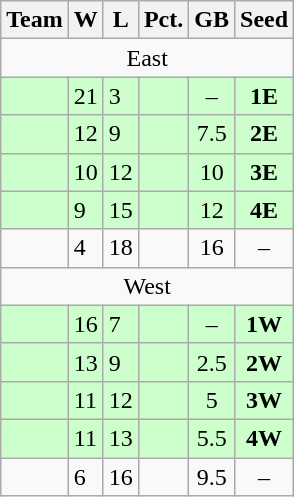<table class=wikitable>
<tr>
<th>Team</th>
<th>W</th>
<th>L</th>
<th>Pct.</th>
<th>GB</th>
<th>Seed</th>
</tr>
<tr>
<td colspan=6 style="text-align:center;">East</td>
</tr>
<tr bgcolor="#ccffcc">
<td></td>
<td>21</td>
<td>3</td>
<td></td>
<td style="text-align:center;">–</td>
<td style="text-align:center;"><strong>1E</strong></td>
</tr>
<tr bgcolor="#ccffcc">
<td></td>
<td>12</td>
<td>9</td>
<td></td>
<td style="text-align:center;">7.5</td>
<td style="text-align:center;"><strong>2E</strong></td>
</tr>
<tr bgcolor="#ccffcc">
<td></td>
<td>10</td>
<td>12</td>
<td></td>
<td style="text-align:center;">10</td>
<td style="text-align:center;"><strong>3E</strong></td>
</tr>
<tr bgcolor="#ccffcc">
<td></td>
<td>9</td>
<td>15</td>
<td></td>
<td style="text-align:center;">12</td>
<td style="text-align:center;"><strong>4E</strong></td>
</tr>
<tr>
<td></td>
<td>4</td>
<td>18</td>
<td></td>
<td style="text-align:center;">16</td>
<td style="text-align:center;">–</td>
</tr>
<tr>
<td colspan=6 style="text-align:center;">West</td>
</tr>
<tr bgcolor="#ccffcc">
<td></td>
<td>16</td>
<td>7</td>
<td></td>
<td style="text-align:center;">–</td>
<td style="text-align:center;"><strong>1W</strong></td>
</tr>
<tr bgcolor="#ccffcc">
<td></td>
<td>13</td>
<td>9</td>
<td></td>
<td style="text-align:center;">2.5</td>
<td style="text-align:center;"><strong>2W</strong></td>
</tr>
<tr bgcolor="#ccffcc">
<td></td>
<td>11</td>
<td>12</td>
<td></td>
<td style="text-align:center;">5</td>
<td style="text-align:center;"><strong>3W</strong></td>
</tr>
<tr bgcolor="#ccffcc">
<td></td>
<td>11</td>
<td>13</td>
<td></td>
<td style="text-align:center;">5.5</td>
<td style="text-align:center;"><strong>4W</strong></td>
</tr>
<tr>
<td></td>
<td>6</td>
<td>16</td>
<td></td>
<td style="text-align:center;">9.5</td>
<td style="text-align:center;">–</td>
</tr>
</table>
